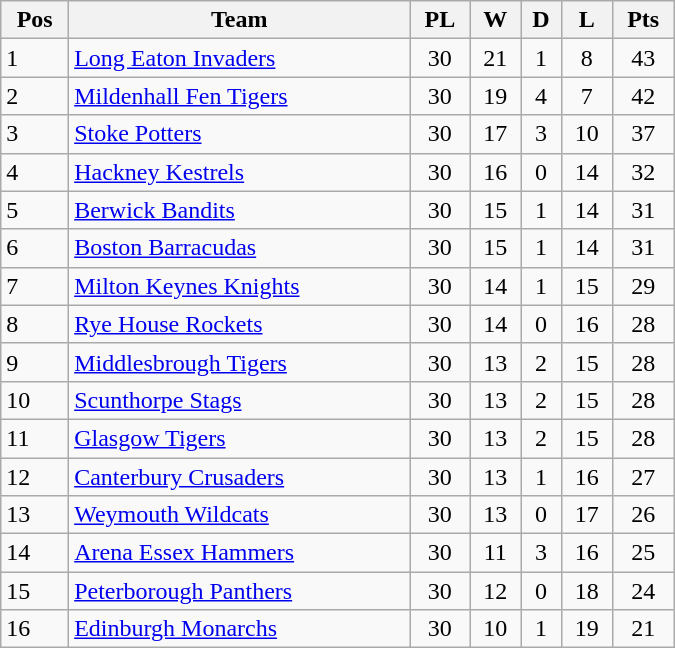<table class=wikitable width="450">
<tr>
<th>Pos</th>
<th>Team</th>
<th>PL</th>
<th>W</th>
<th>D</th>
<th>L</th>
<th>Pts</th>
</tr>
<tr>
<td>1</td>
<td><a href='#'>Long Eaton Invaders</a></td>
<td align="center">30</td>
<td align="center">21</td>
<td align="center">1</td>
<td align="center">8</td>
<td align="center">43</td>
</tr>
<tr>
<td>2</td>
<td><a href='#'>Mildenhall Fen Tigers</a></td>
<td align="center">30</td>
<td align="center">19</td>
<td align="center">4</td>
<td align="center">7</td>
<td align="center">42</td>
</tr>
<tr>
<td>3</td>
<td><a href='#'>Stoke Potters</a></td>
<td align="center">30</td>
<td align="center">17</td>
<td align="center">3</td>
<td align="center">10</td>
<td align="center">37</td>
</tr>
<tr>
<td>4</td>
<td><a href='#'>Hackney Kestrels</a></td>
<td align="center">30</td>
<td align="center">16</td>
<td align="center">0</td>
<td align="center">14</td>
<td align="center">32</td>
</tr>
<tr>
<td>5</td>
<td><a href='#'>Berwick Bandits</a></td>
<td align="center">30</td>
<td align="center">15</td>
<td align="center">1</td>
<td align="center">14</td>
<td align="center">31</td>
</tr>
<tr>
<td>6</td>
<td><a href='#'>Boston Barracudas</a></td>
<td align="center">30</td>
<td align="center">15</td>
<td align="center">1</td>
<td align="center">14</td>
<td align="center">31</td>
</tr>
<tr>
<td>7</td>
<td><a href='#'>Milton Keynes Knights</a></td>
<td align="center">30</td>
<td align="center">14</td>
<td align="center">1</td>
<td align="center">15</td>
<td align="center">29</td>
</tr>
<tr>
<td>8</td>
<td><a href='#'>Rye House Rockets</a></td>
<td align="center">30</td>
<td align="center">14</td>
<td align="center">0</td>
<td align="center">16</td>
<td align="center">28</td>
</tr>
<tr>
<td>9</td>
<td><a href='#'>Middlesbrough Tigers</a></td>
<td align="center">30</td>
<td align="center">13</td>
<td align="center">2</td>
<td align="center">15</td>
<td align="center">28</td>
</tr>
<tr>
<td>10</td>
<td><a href='#'>Scunthorpe Stags</a></td>
<td align="center">30</td>
<td align="center">13</td>
<td align="center">2</td>
<td align="center">15</td>
<td align="center">28</td>
</tr>
<tr>
<td>11</td>
<td><a href='#'>Glasgow Tigers</a></td>
<td align="center">30</td>
<td align="center">13</td>
<td align="center">2</td>
<td align="center">15</td>
<td align="center">28</td>
</tr>
<tr>
<td>12</td>
<td><a href='#'>Canterbury Crusaders</a></td>
<td align="center">30</td>
<td align="center">13</td>
<td align="center">1</td>
<td align="center">16</td>
<td align="center">27</td>
</tr>
<tr>
<td>13</td>
<td><a href='#'>Weymouth Wildcats</a></td>
<td align="center">30</td>
<td align="center">13</td>
<td align="center">0</td>
<td align="center">17</td>
<td align="center">26</td>
</tr>
<tr>
<td>14</td>
<td><a href='#'>Arena Essex Hammers</a></td>
<td align="center">30</td>
<td align="center">11</td>
<td align="center">3</td>
<td align="center">16</td>
<td align="center">25</td>
</tr>
<tr>
<td>15</td>
<td><a href='#'>Peterborough Panthers</a></td>
<td align="center">30</td>
<td align="center">12</td>
<td align="center">0</td>
<td align="center">18</td>
<td align="center">24</td>
</tr>
<tr>
<td>16</td>
<td><a href='#'>Edinburgh Monarchs</a></td>
<td align="center">30</td>
<td align="center">10</td>
<td align="center">1</td>
<td align="center">19</td>
<td align="center">21</td>
</tr>
</table>
